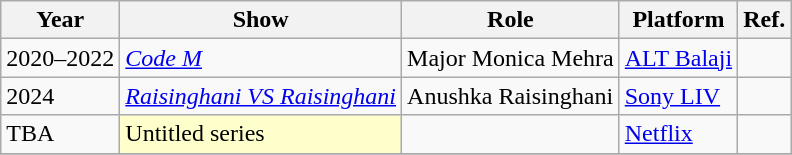<table class="wikitable sortable">
<tr style="text-align:left;">
<th>Year</th>
<th>Show</th>
<th>Role</th>
<th>Platform</th>
<th>Ref.</th>
</tr>
<tr>
<td>2020–2022</td>
<td><em><a href='#'>Code M</a></em></td>
<td>Major Monica Mehra</td>
<td><a href='#'>ALT Balaji</a></td>
<td style="text-align:left;"></td>
</tr>
<tr>
<td>2024</td>
<td><em><a href='#'>Raisinghani VS Raisinghani</a></em></td>
<td>Anushka Raisinghani</td>
<td><a href='#'>Sony LIV</a></td>
<td></td>
</tr>
<tr>
<td>TBA</td>
<td style="background:#FFFFCC;">Untitled series </td>
<td></td>
<td><a href='#'>Netflix</a></td>
<td></td>
</tr>
<tr>
</tr>
</table>
